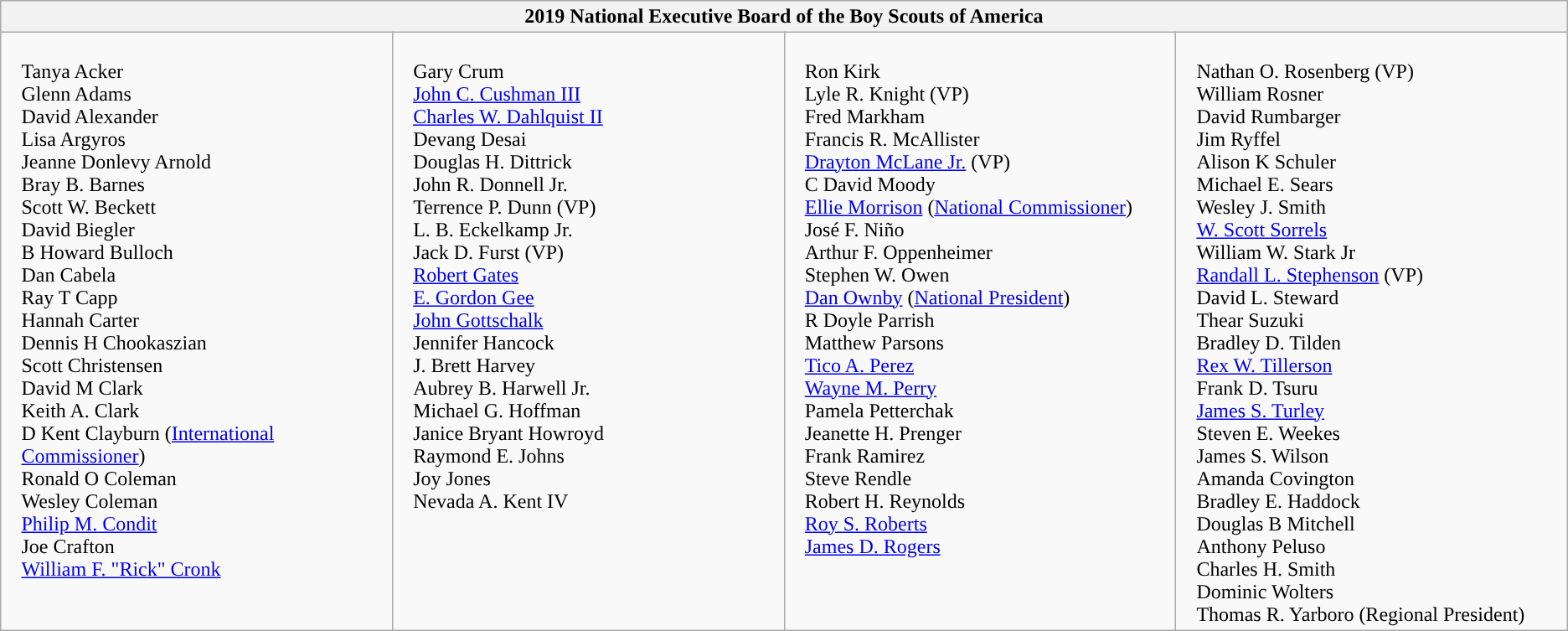<table class="wikitable collapsible ">
<tr>
<th colspan="4">2019 National Executive Board of the Boy Scouts of America</th>
</tr>
<tr style="vertical-align:top;">
<td width="25%" style="padding-left: 1em"><br>Tanya Acker<br>
Glenn Adams<br>
David Alexander<br>
Lisa Argyros<br>
Jeanne Donlevy Arnold<br>
Bray B. Barnes<br>
Scott W. Beckett<br>
David Biegler<br>
B Howard Bulloch<br>
Dan Cabela<br>
Ray T Capp<br>
Hannah Carter<br>
Dennis H Chookaszian<br>
Scott Christensen<br>
David M Clark<br>
Keith A. Clark<br>
D Kent Clayburn (<a href='#'>International Commissioner</a>)<br>
Ronald O Coleman <br>
Wesley Coleman <br>
<a href='#'>Philip M. Condit</a><br>
Joe Crafton<br>
<a href='#'>William F. "Rick" Cronk</a><br></td>
<td width="25%" style="padding-left: 1em"><br>Gary Crum<br>
<a href='#'>John C. Cushman III</a><br>
<a href='#'>Charles W. Dahlquist II</a><br>
Devang Desai<br>
Douglas H. Dittrick<br>
John R. Donnell Jr.<br>
Terrence P. Dunn (VP)<br>
L. B. Eckelkamp Jr.<br>
Jack D. Furst (VP)<br>
<a href='#'>Robert Gates</a><br>
<a href='#'>E. Gordon Gee</a><br>
<a href='#'>John Gottschalk</a><br>
Jennifer Hancock<br>
J. Brett Harvey<br>
Aubrey B. Harwell Jr.<br>
Michael G. Hoffman<br>
Janice Bryant Howroyd<br>
Raymond E. Johns<br>
Joy Jones<br>
Nevada A. Kent IV<br></td>
<td width="25%" style="padding-left: 1em"><br>Ron Kirk<br>
Lyle R. Knight (VP)<br>
Fred Markham<br>
Francis R. McAllister<br>
<a href='#'>Drayton McLane Jr.</a> (VP)<br>
C David Moody<br>
<a href='#'>Ellie Morrison</a> (<a href='#'>National Commissioner</a>)<br>
José F. Niño<br>
Arthur F. Oppenheimer <br>
Stephen W. Owen<br>
<a href='#'>Dan Ownby</a> (<a href='#'>National President</a>)<br>
R Doyle Parrish<br>
Matthew Parsons<br>
<a href='#'>Tico A. Perez</a><br>
<a href='#'>Wayne M. Perry</a><br>
Pamela Petterchak<br>
Jeanette H. Prenger<br>
Frank Ramirez<br>
Steve Rendle<br>
Robert H. Reynolds<br>
<a href='#'>Roy S. Roberts</a><br>
<a href='#'>James D. Rogers</a><br></td>
<td width="25%" style="padding-left: 1em"><br>Nathan O. Rosenberg (VP)<br>
William Rosner<br>
David Rumbarger<br>
Jim Ryffel<br>
Alison K Schuler<br>
Michael E. Sears<br>
Wesley J. Smith<br>
<a href='#'>W. Scott Sorrels</a><br>
William W. Stark Jr<br>
<a href='#'>Randall L. Stephenson</a> (VP)<br>
David L. Steward<br>
Thear Suzuki<br>
Bradley D. Tilden<br>
<a href='#'>Rex W. Tillerson</a><br>
Frank D. Tsuru<br>
<a href='#'>James S. Turley</a><br>
Steven E. Weekes<br>
James S. Wilson<br>
Amanda Covington<br>
Bradley E. Haddock<br>
Douglas B Mitchell<br>
Anthony Peluso<br>
Charles H. Smith<br>
Dominic Wolters<br>
Thomas R. Yarboro (Regional President)<br></td>
</tr>
</table>
